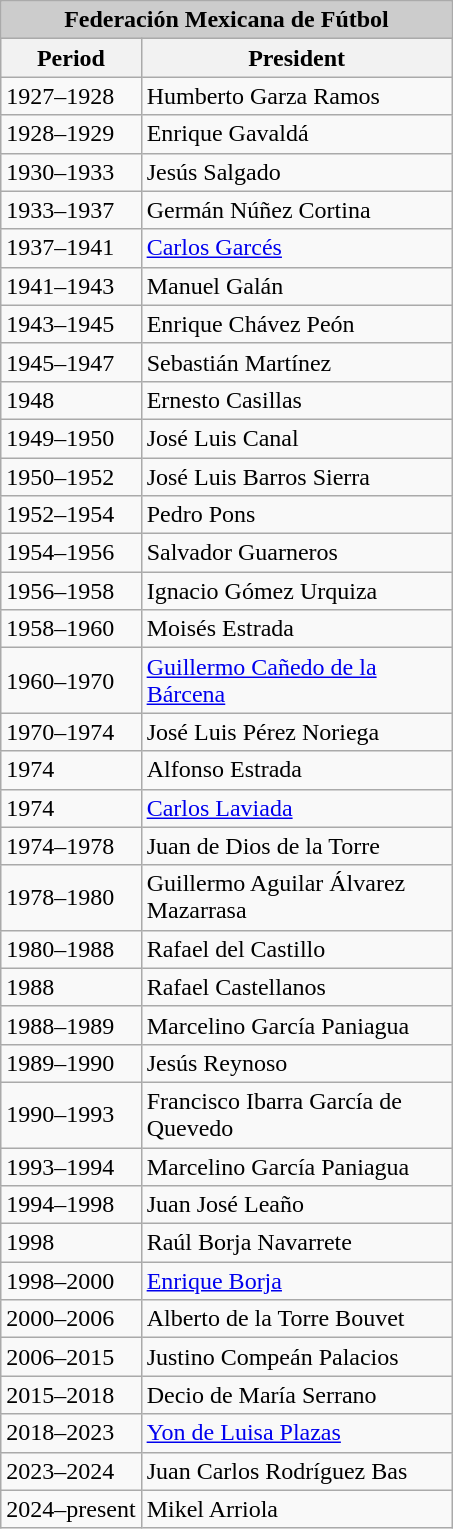<table class="wikitable">
<tr>
<td colspan=2 style="background:#cccccc; text-align:center;"><strong>Federación Mexicana de Fútbol</strong></td>
</tr>
<tr>
<th width= px>Period</th>
<th width=200px>President</th>
</tr>
<tr>
<td>1927–1928</td>
<td>Humberto Garza Ramos</td>
</tr>
<tr>
<td>1928–1929</td>
<td>Enrique Gavaldá</td>
</tr>
<tr>
<td>1930–1933</td>
<td>Jesús Salgado</td>
</tr>
<tr>
<td>1933–1937</td>
<td>Germán Núñez Cortina</td>
</tr>
<tr>
<td>1937–1941</td>
<td><a href='#'>Carlos Garcés</a></td>
</tr>
<tr>
<td>1941–1943</td>
<td>Manuel Galán</td>
</tr>
<tr>
<td>1943–1945</td>
<td>Enrique Chávez Peón</td>
</tr>
<tr>
<td>1945–1947</td>
<td>Sebastián Martínez</td>
</tr>
<tr>
<td>1948</td>
<td>Ernesto Casillas</td>
</tr>
<tr>
<td>1949–1950</td>
<td>José Luis Canal</td>
</tr>
<tr>
<td>1950–1952</td>
<td>José Luis Barros Sierra</td>
</tr>
<tr>
<td>1952–1954</td>
<td>Pedro Pons</td>
</tr>
<tr>
<td>1954–1956</td>
<td>Salvador Guarneros</td>
</tr>
<tr>
<td>1956–1958</td>
<td>Ignacio Gómez Urquiza</td>
</tr>
<tr>
<td>1958–1960</td>
<td>Moisés Estrada</td>
</tr>
<tr>
<td>1960–1970</td>
<td><a href='#'>Guillermo Cañedo de la Bárcena</a></td>
</tr>
<tr>
<td>1970–1974</td>
<td>José Luis Pérez Noriega</td>
</tr>
<tr>
<td>1974</td>
<td>Alfonso Estrada</td>
</tr>
<tr>
<td>1974</td>
<td><a href='#'>Carlos Laviada</a></td>
</tr>
<tr>
<td>1974–1978</td>
<td>Juan de Dios de la Torre</td>
</tr>
<tr>
<td>1978–1980</td>
<td>Guillermo Aguilar Álvarez Mazarrasa</td>
</tr>
<tr>
<td>1980–1988</td>
<td>Rafael del Castillo</td>
</tr>
<tr>
<td>1988</td>
<td>Rafael Castellanos</td>
</tr>
<tr>
<td>1988–1989</td>
<td>Marcelino García Paniagua</td>
</tr>
<tr>
<td>1989–1990</td>
<td>Jesús Reynoso</td>
</tr>
<tr>
<td>1990–1993</td>
<td>Francisco Ibarra García de Quevedo</td>
</tr>
<tr>
<td>1993–1994</td>
<td>Marcelino García Paniagua</td>
</tr>
<tr>
<td>1994–1998</td>
<td>Juan José Leaño</td>
</tr>
<tr>
<td>1998</td>
<td>Raúl Borja Navarrete</td>
</tr>
<tr>
<td>1998–2000</td>
<td><a href='#'>Enrique Borja</a></td>
</tr>
<tr>
<td>2000–2006</td>
<td>Alberto de la Torre Bouvet</td>
</tr>
<tr>
<td>2006–2015</td>
<td>Justino Compeán Palacios</td>
</tr>
<tr>
<td>2015–2018</td>
<td>Decio de María Serrano</td>
</tr>
<tr>
<td>2018–2023</td>
<td><a href='#'>Yon de Luisa Plazas</a></td>
</tr>
<tr>
<td>2023–2024</td>
<td>Juan Carlos Rodríguez Bas</td>
</tr>
<tr>
<td>2024–present</td>
<td>Mikel Arriola</td>
</tr>
</table>
